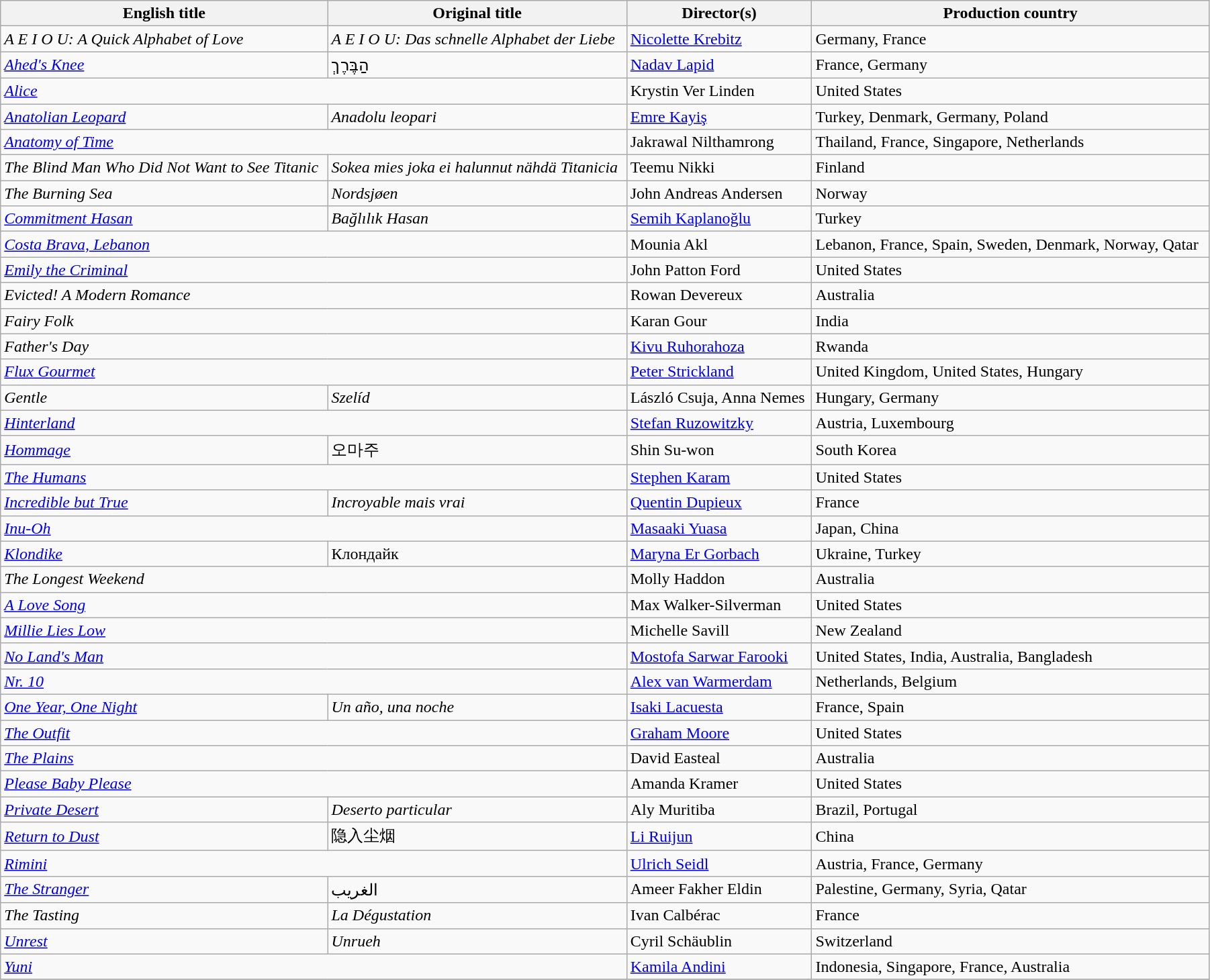<table class="wikitable" style="width:95%; margin-bottom:2px">
<tr>
<th>English title</th>
<th>Original title</th>
<th>Director(s)</th>
<th>Production country</th>
</tr>
<tr>
<td><em>A E I O U: A Quick Alphabet of Love</em></td>
<td><em>A E I O U: Das schnelle Alphabet der Liebe</em></td>
<td><a href='#'>Nicolette Krebitz</a></td>
<td>Germany, France</td>
</tr>
<tr>
<td><em><a href='#'>Ahed's Knee</a></em></td>
<td>הַבֶּרֶךְ</td>
<td><a href='#'>Nadav Lapid</a></td>
<td>France, Germany</td>
</tr>
<tr>
<td colspan="2"><em><a href='#'>Alice</a></em></td>
<td>Krystin Ver Linden</td>
<td>United States</td>
</tr>
<tr>
<td><em><a href='#'>Anatolian Leopard</a></em></td>
<td><em>Anadolu leopari</em></td>
<td><a href='#'>Emre Kayiş</a></td>
<td>Turkey, Denmark, Germany, Poland</td>
</tr>
<tr>
<td colspan="2"><em><a href='#'>Anatomy of Time</a></em></td>
<td>Jakrawal Nilthamrong</td>
<td>Thailand, France, Singapore, Netherlands</td>
</tr>
<tr>
<td><em>The Blind Man Who Did Not Want to See Titanic</em></td>
<td><em>Sokea mies joka ei halunnut nähdä Titanicia</em></td>
<td>Teemu Nikki</td>
<td>Finland</td>
</tr>
<tr>
<td><em>The Burning Sea</em></td>
<td><em>Nordsjøen</em></td>
<td>John Andreas Andersen</td>
<td>Norway</td>
</tr>
<tr>
<td><em><a href='#'>Commitment Hasan</a></em></td>
<td><em>Bağlılık Hasan</em></td>
<td><a href='#'>Semih Kaplanoğlu</a></td>
<td>Turkey</td>
</tr>
<tr>
<td colspan="2"><em><a href='#'>Costa Brava, Lebanon</a></em></td>
<td>Mounia Akl</td>
<td>Lebanon, France, Spain, Sweden, Denmark, Norway, Qatar</td>
</tr>
<tr>
<td colspan="2"><em><a href='#'>Emily the Criminal</a></em></td>
<td>John Patton Ford</td>
<td>United States</td>
</tr>
<tr>
<td colspan="2"><em>Evicted! A Modern Romance</em></td>
<td>Rowan Devereux</td>
<td>Australia</td>
</tr>
<tr>
<td colspan="2"><em>Fairy Folk</em></td>
<td>Karan Gour</td>
<td>India</td>
</tr>
<tr>
<td colspan="2"><em>Father's Day</em></td>
<td><a href='#'>Kivu Ruhorahoza</a></td>
<td>Rwanda</td>
</tr>
<tr>
<td colspan="2"><em><a href='#'>Flux Gourmet</a></em></td>
<td><a href='#'>Peter Strickland</a></td>
<td>United Kingdom, United States, Hungary</td>
</tr>
<tr>
<td><em>Gentle</em></td>
<td><em>Szelíd</em></td>
<td>László Csuja, Anna Nemes</td>
<td>Hungary, Germany</td>
</tr>
<tr>
<td colspan="2"><em><a href='#'>Hinterland</a></em></td>
<td><a href='#'>Stefan Ruzowitzky</a></td>
<td>Austria, Luxembourg</td>
</tr>
<tr>
<td><em><a href='#'>Hommage</a></em></td>
<td>오마주</td>
<td>Shin Su-won</td>
<td>South Korea</td>
</tr>
<tr>
<td colspan="2"><em><a href='#'>The Humans</a></em></td>
<td><a href='#'>Stephen Karam</a></td>
<td>United States</td>
</tr>
<tr>
<td><em><a href='#'>Incredible but True</a></em></td>
<td><em>Incroyable mais vrai</em></td>
<td><a href='#'>Quentin Dupieux</a></td>
<td>France</td>
</tr>
<tr>
<td colspan="2"><em><a href='#'>Inu-Oh</a></em></td>
<td><a href='#'>Masaaki Yuasa</a></td>
<td>Japan, China</td>
</tr>
<tr>
<td><em><a href='#'>Klondike</a></em></td>
<td>Клондайк</td>
<td><a href='#'>Maryna Er Gorbach</a></td>
<td>Ukraine, Turkey</td>
</tr>
<tr>
<td colspan="2"><em>The Longest Weekend</em></td>
<td>Molly Haddon</td>
<td>Australia</td>
</tr>
<tr>
<td colspan="2"><em><a href='#'>A Love Song</a></em></td>
<td>Max Walker-Silverman</td>
<td>United States</td>
</tr>
<tr>
<td colspan="2"><em><a href='#'>Millie Lies Low</a></em></td>
<td>Michelle Savill</td>
<td>New Zealand</td>
</tr>
<tr>
<td colspan="2"><em><a href='#'>No Land's Man</a></em></td>
<td><a href='#'>Mostofa Sarwar Farooki</a></td>
<td>United States, India, Australia, Bangladesh</td>
</tr>
<tr>
<td colspan="2"><em><a href='#'>Nr. 10</a></em></td>
<td><a href='#'>Alex van Warmerdam</a></td>
<td>Netherlands, Belgium</td>
</tr>
<tr>
<td><em><a href='#'>One Year, One Night</a></em></td>
<td><em>Un año, una noche</em></td>
<td><a href='#'>Isaki Lacuesta</a></td>
<td>France, Spain</td>
</tr>
<tr>
<td colspan="2"><em><a href='#'>The Outfit</a></em></td>
<td><a href='#'>Graham Moore</a></td>
<td>United States</td>
</tr>
<tr>
<td colspan="2"><em><a href='#'>The Plains</a></em></td>
<td>David Easteal</td>
<td>Australia</td>
</tr>
<tr>
<td colspan="2"><em><a href='#'>Please Baby Please</a></em></td>
<td>Amanda Kramer</td>
<td>United States</td>
</tr>
<tr>
<td><em><a href='#'>Private Desert</a></em></td>
<td><em>Deserto particular</em></td>
<td>Aly Muritiba</td>
<td>Brazil, Portugal</td>
</tr>
<tr>
<td><em><a href='#'>Return to Dust</a></em></td>
<td>隐入尘烟</td>
<td><a href='#'>Li Ruijun</a></td>
<td>China</td>
</tr>
<tr>
<td colspan="2"><em><a href='#'>Rimini</a></em></td>
<td><a href='#'>Ulrich Seidl</a></td>
<td>Austria, France, Germany</td>
</tr>
<tr>
<td><em><a href='#'>The Stranger</a></em></td>
<td>الغريب</td>
<td>Ameer Fakher Eldin</td>
<td>Palestine, Germany, Syria, Qatar</td>
</tr>
<tr>
<td><em>The Tasting</em></td>
<td><em>La Dégustation</em></td>
<td>Ivan Calbérac</td>
<td>France</td>
</tr>
<tr>
<td><em><a href='#'>Unrest</a></em></td>
<td><em>Unrueh</em></td>
<td>Cyril Schäublin</td>
<td>Switzerland</td>
</tr>
<tr>
<td colspan="2"><em><a href='#'>Yuni</a></em></td>
<td><a href='#'>Kamila Andini</a></td>
<td>Indonesia, Singapore, France, Australia</td>
</tr>
<tr>
</tr>
</table>
